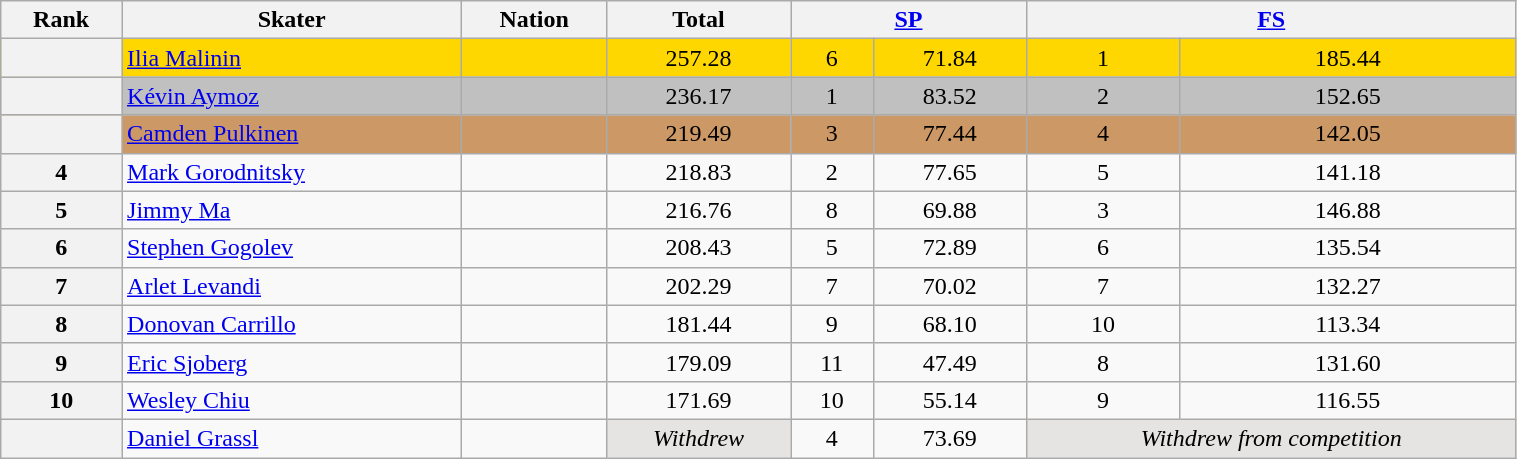<table class="wikitable sortable" style="text-align:center;" width="80%">
<tr>
<th scope="col">Rank</th>
<th scope="col">Skater</th>
<th scope="col">Nation</th>
<th scope="col">Total</th>
<th scope="col" colspan="2" width="80px"><a href='#'>SP</a></th>
<th scope="col" colspan="2" width="80px"><a href='#'>FS</a></th>
</tr>
<tr bgcolor="gold">
<th scope="row"></th>
<td align="left"><a href='#'>Ilia Malinin</a></td>
<td align="left"></td>
<td>257.28</td>
<td>6</td>
<td>71.84</td>
<td>1</td>
<td>185.44</td>
</tr>
<tr bgcolor="silver">
<th scope="row"></th>
<td align="left"><a href='#'>Kévin Aymoz</a></td>
<td align="left"></td>
<td>236.17</td>
<td>1</td>
<td>83.52</td>
<td>2</td>
<td>152.65</td>
</tr>
<tr bgcolor="cc9966">
<th scope="row"></th>
<td align="left"><a href='#'>Camden Pulkinen</a></td>
<td align="left"></td>
<td>219.49</td>
<td>3</td>
<td>77.44</td>
<td>4</td>
<td>142.05</td>
</tr>
<tr>
<th scope="row">4</th>
<td align="left"><a href='#'>Mark Gorodnitsky</a></td>
<td align="left"></td>
<td>218.83</td>
<td>2</td>
<td>77.65</td>
<td>5</td>
<td>141.18</td>
</tr>
<tr>
<th scope="row">5</th>
<td align="left"><a href='#'>Jimmy Ma</a></td>
<td align="left"></td>
<td>216.76</td>
<td>8</td>
<td>69.88</td>
<td>3</td>
<td>146.88</td>
</tr>
<tr>
<th scope="row">6</th>
<td align="left"><a href='#'>Stephen Gogolev</a></td>
<td align="left"></td>
<td>208.43</td>
<td>5</td>
<td>72.89</td>
<td>6</td>
<td>135.54</td>
</tr>
<tr>
<th scope="row">7</th>
<td align="left"><a href='#'>Arlet Levandi</a></td>
<td align="left"></td>
<td>202.29</td>
<td>7</td>
<td>70.02</td>
<td>7</td>
<td>132.27</td>
</tr>
<tr>
<th scope="row">8</th>
<td align="left"><a href='#'>Donovan Carrillo</a></td>
<td align="left"></td>
<td>181.44</td>
<td>9</td>
<td>68.10</td>
<td>10</td>
<td>113.34</td>
</tr>
<tr>
<th scope="row">9</th>
<td align="left"><a href='#'>Eric Sjoberg</a></td>
<td align="left"></td>
<td>179.09</td>
<td>11</td>
<td>47.49</td>
<td>8</td>
<td>131.60</td>
</tr>
<tr>
<th scope="row">10</th>
<td align="left"><a href='#'>Wesley Chiu</a></td>
<td align="left"></td>
<td>171.69</td>
<td>10</td>
<td>55.14</td>
<td>9</td>
<td>116.55</td>
</tr>
<tr>
<th scope="row"></th>
<td align="left"><a href='#'>Daniel Grassl</a></td>
<td align="left"></td>
<td bgcolor="e5e4e2" align="center"><em>Withdrew</em></td>
<td>4</td>
<td>73.69</td>
<td colspan=2 bgcolor="e5e4e2" align="center"><em>Withdrew from competition</em></td>
</tr>
</table>
